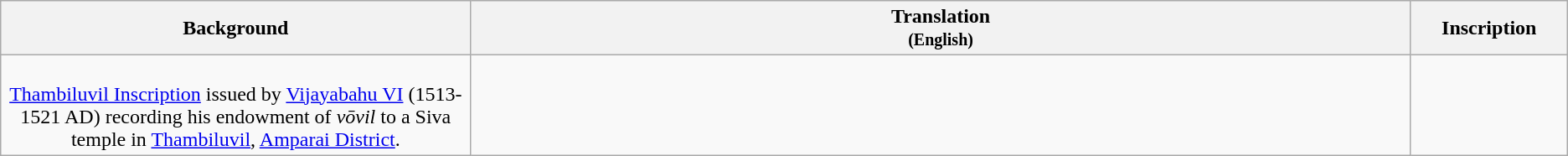<table class="wikitable centre">
<tr>
<th scope="col" align=left>Background<br></th>
<th>Translation<br><small>(English)</small></th>
<th>Inscription<br></th>
</tr>
<tr>
<td align=center width="30%"><br><a href='#'>Thambiluvil Inscription</a> issued by <a href='#'>Vijayabahu VI</a> (1513-1521 AD) recording his endowment of  <em>vōvil</em> to a Siva temple in <a href='#'>Thambiluvil</a>, <a href='#'>Amparai District</a>.</td>
<td align=left><br></td>
<td align=center width="10%"><br></td>
</tr>
</table>
